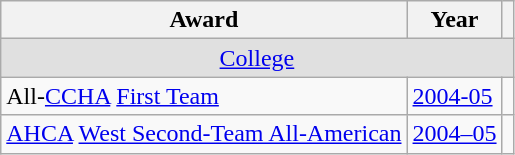<table class="wikitable">
<tr>
<th>Award</th>
<th>Year</th>
<th></th>
</tr>
<tr ALIGN="center" bgcolor="#e0e0e0">
<td colspan="3"><a href='#'>College</a></td>
</tr>
<tr>
<td>All-<a href='#'>CCHA</a> <a href='#'>First Team</a></td>
<td><a href='#'>2004-05</a></td>
<td></td>
</tr>
<tr>
<td><a href='#'>AHCA</a> <a href='#'>West Second-Team All-American</a></td>
<td><a href='#'>2004–05</a></td>
<td></td>
</tr>
</table>
